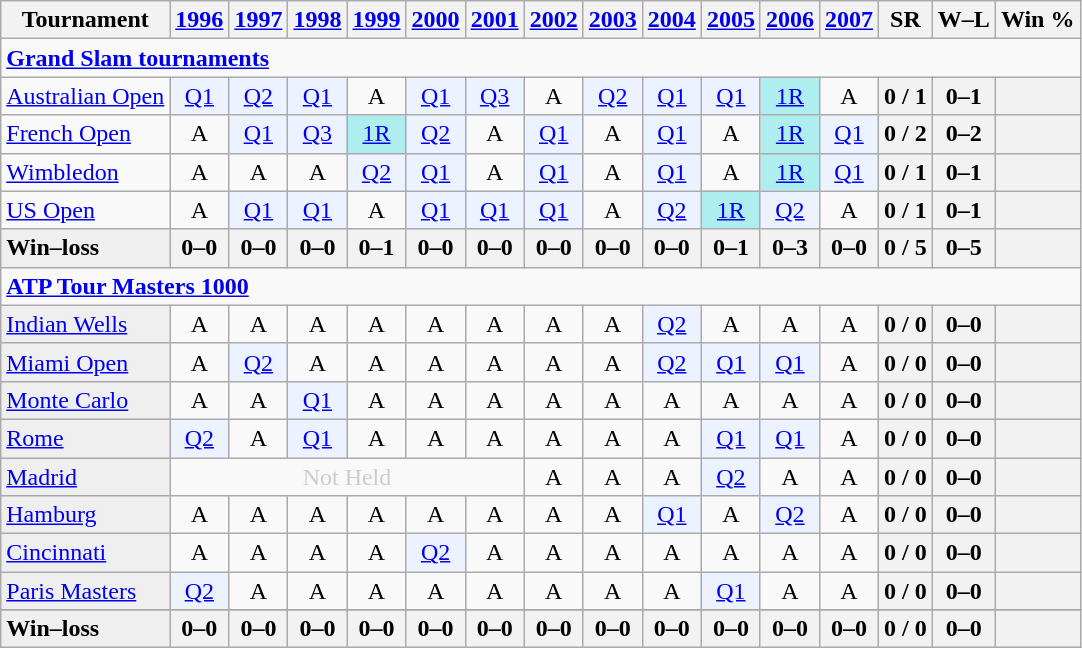<table class=wikitable style=text-align:center>
<tr>
<th>Tournament</th>
<th><a href='#'>1996</a></th>
<th><a href='#'>1997</a></th>
<th><a href='#'>1998</a></th>
<th><a href='#'>1999</a></th>
<th><a href='#'>2000</a></th>
<th><a href='#'>2001</a></th>
<th><a href='#'>2002</a></th>
<th><a href='#'>2003</a></th>
<th><a href='#'>2004</a></th>
<th><a href='#'>2005</a></th>
<th><a href='#'>2006</a></th>
<th><a href='#'>2007</a></th>
<th>SR</th>
<th>W–L</th>
<th>Win %</th>
</tr>
<tr>
<td colspan=25 style=text-align:left><a href='#'><strong>Grand Slam tournaments</strong></a></td>
</tr>
<tr>
<td align=left><a href='#'>Australian Open</a></td>
<td bgcolor=ecf2ff><a href='#'>Q1</a></td>
<td bgcolor=ecf2ff><a href='#'>Q2</a></td>
<td bgcolor=ecf2ff><a href='#'>Q1</a></td>
<td>A</td>
<td bgcolor=ecf2ff><a href='#'>Q1</a></td>
<td bgcolor=ecf2ff><a href='#'>Q3</a></td>
<td>A</td>
<td bgcolor=ecf2ff><a href='#'>Q2</a></td>
<td bgcolor=ecf2ff><a href='#'>Q1</a></td>
<td bgcolor=ecf2ff><a href='#'>Q1</a></td>
<td bgcolor=afeeee><a href='#'>1R</a></td>
<td>A</td>
<th>0 / 1</th>
<th>0–1</th>
<th></th>
</tr>
<tr>
<td align=left><a href='#'>French Open</a></td>
<td>A</td>
<td bgcolor=ecf2ff><a href='#'>Q1</a></td>
<td bgcolor=ecf2ff><a href='#'>Q3</a></td>
<td bgcolor=afeeee><a href='#'>1R</a></td>
<td bgcolor=ecf2ff><a href='#'>Q2</a></td>
<td>A</td>
<td bgcolor=ecf2ff><a href='#'>Q1</a></td>
<td>A</td>
<td bgcolor=ecf2ff><a href='#'>Q1</a></td>
<td>A</td>
<td bgcolor=afeeee><a href='#'>1R</a></td>
<td bgcolor=ecf2ff><a href='#'>Q1</a></td>
<th>0 / 2</th>
<th>0–2</th>
<th></th>
</tr>
<tr>
<td align=left><a href='#'>Wimbledon</a></td>
<td>A</td>
<td>A</td>
<td>A</td>
<td bgcolor=ecf2ff><a href='#'>Q2</a></td>
<td bgcolor=ecf2ff><a href='#'>Q1</a></td>
<td>A</td>
<td bgcolor=ecf2ff><a href='#'>Q1</a></td>
<td>A</td>
<td bgcolor=ecf2ff><a href='#'>Q1</a></td>
<td>A</td>
<td bgcolor=afeeee><a href='#'>1R</a></td>
<td bgcolor=ecf2ff><a href='#'>Q1</a></td>
<th>0 / 1</th>
<th>0–1</th>
<th></th>
</tr>
<tr>
<td align=left><a href='#'>US Open</a></td>
<td>A</td>
<td bgcolor=ecf2ff><a href='#'>Q1</a></td>
<td bgcolor=ecf2ff><a href='#'>Q1</a></td>
<td>A</td>
<td bgcolor=ecf2ff><a href='#'>Q1</a></td>
<td bgcolor=ecf2ff><a href='#'>Q1</a></td>
<td bgcolor=ecf2ff><a href='#'>Q1</a></td>
<td>A</td>
<td bgcolor=ecf2ff><a href='#'>Q2</a></td>
<td bgcolor=afeeee><a href='#'>1R</a></td>
<td bgcolor=ecf2ff><a href='#'>Q2</a></td>
<td>A</td>
<th>0 / 1</th>
<th>0–1</th>
<th></th>
</tr>
<tr style=font-weight:bold;background:#efefef>
<td style=text-align:left>Win–loss</td>
<th>0–0</th>
<th>0–0</th>
<th>0–0</th>
<th>0–1</th>
<th>0–0</th>
<th>0–0</th>
<th>0–0</th>
<th>0–0</th>
<th>0–0</th>
<th>0–1</th>
<th>0–3</th>
<th>0–0</th>
<th>0 / 5</th>
<th>0–5</th>
<th></th>
</tr>
<tr>
<td colspan=25 style=text-align:left><strong><a href='#'>ATP Tour Masters 1000</a></strong></td>
</tr>
<tr>
<td bgcolor=efefef align=left><a href='#'>Indian Wells</a></td>
<td>A</td>
<td>A</td>
<td>A</td>
<td>A</td>
<td>A</td>
<td>A</td>
<td>A</td>
<td>A</td>
<td bgcolor=ecf2ff><a href='#'>Q2</a></td>
<td>A</td>
<td>A</td>
<td>A</td>
<th>0 / 0</th>
<th>0–0</th>
<th></th>
</tr>
<tr>
<td bgcolor=efefef align=left><a href='#'>Miami Open</a></td>
<td>A</td>
<td bgcolor=ecf2ff><a href='#'>Q2</a></td>
<td>A</td>
<td>A</td>
<td>A</td>
<td>A</td>
<td>A</td>
<td>A</td>
<td bgcolor=ecf2ff><a href='#'>Q2</a></td>
<td bgcolor=ecf2ff><a href='#'>Q1</a></td>
<td bgcolor=ecf2ff><a href='#'>Q1</a></td>
<td>A</td>
<th>0 / 0</th>
<th>0–0</th>
<th></th>
</tr>
<tr>
<td bgcolor=efefef align=left><a href='#'>Monte Carlo</a></td>
<td>A</td>
<td>A</td>
<td bgcolor=ecf2ff><a href='#'>Q1</a></td>
<td>A</td>
<td>A</td>
<td>A</td>
<td>A</td>
<td>A</td>
<td>A</td>
<td>A</td>
<td>A</td>
<td>A</td>
<th>0 / 0</th>
<th>0–0</th>
<th></th>
</tr>
<tr>
<td bgcolor=efefef align=left><a href='#'>Rome</a></td>
<td bgcolor=ecf2ff><a href='#'>Q2</a></td>
<td>A</td>
<td bgcolor=ecf2ff><a href='#'>Q1</a></td>
<td>A</td>
<td>A</td>
<td>A</td>
<td>A</td>
<td>A</td>
<td>A</td>
<td bgcolor=ecf2ff><a href='#'>Q1</a></td>
<td bgcolor=ecf2ff><a href='#'>Q1</a></td>
<td>A</td>
<th>0 / 0</th>
<th>0–0</th>
<th></th>
</tr>
<tr>
<td bgcolor=efefef align=left><a href='#'>Madrid</a></td>
<td align="center" colspan="6" style="color:#cccccc;">Not Held</td>
<td>A</td>
<td>A</td>
<td>A</td>
<td bgcolor=ecf2ff><a href='#'>Q2</a></td>
<td>A</td>
<td>A</td>
<th>0 / 0</th>
<th>0–0</th>
<th></th>
</tr>
<tr>
<td bgcolor=efefef align=left><a href='#'>Hamburg</a></td>
<td>A</td>
<td>A</td>
<td>A</td>
<td>A</td>
<td>A</td>
<td>A</td>
<td>A</td>
<td>A</td>
<td bgcolor=ecf2ff><a href='#'>Q1</a></td>
<td>A</td>
<td bgcolor=ecf2ff><a href='#'>Q2</a></td>
<td>A</td>
<th>0 / 0</th>
<th>0–0</th>
<th></th>
</tr>
<tr>
<td bgcolor=efefef align=left><a href='#'>Cincinnati</a></td>
<td>A</td>
<td>A</td>
<td>A</td>
<td>A</td>
<td bgcolor=ecf2ff><a href='#'>Q2</a></td>
<td>A</td>
<td>A</td>
<td>A</td>
<td>A</td>
<td>A</td>
<td>A</td>
<td>A</td>
<th>0 / 0</th>
<th>0–0</th>
<th></th>
</tr>
<tr>
<td bgcolor=efefef align=left><a href='#'>Paris Masters</a></td>
<td bgcolor=ecf2ff><a href='#'>Q2</a></td>
<td>A</td>
<td>A</td>
<td>A</td>
<td>A</td>
<td>A</td>
<td>A</td>
<td>A</td>
<td>A</td>
<td bgcolor=ecf2ff><a href='#'>Q1</a></td>
<td>A</td>
<td>A</td>
<th>0 / 0</th>
<th>0–0</th>
<th></th>
</tr>
<tr>
</tr>
<tr style=font-weight:bold;background:#efefef>
<td style=text-align:left>Win–loss</td>
<th>0–0</th>
<th>0–0</th>
<th>0–0</th>
<th>0–0</th>
<th>0–0</th>
<th>0–0</th>
<th>0–0</th>
<th>0–0</th>
<th>0–0</th>
<th>0–0</th>
<th>0–0</th>
<th>0–0</th>
<th>0 / 0</th>
<th>0–0</th>
<th></th>
</tr>
</table>
